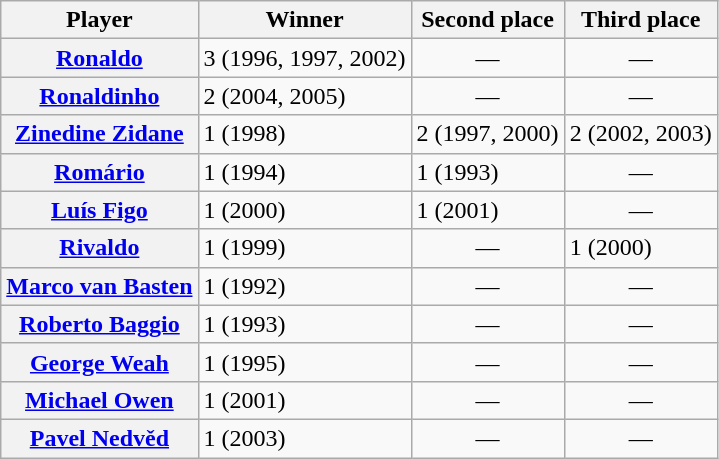<table class="wikitable plainrowheaders">
<tr>
<th scope="col">Player</th>
<th scope="col">Winner</th>
<th scope="col">Second place</th>
<th scope="col">Third place</th>
</tr>
<tr>
<th scope="row"> <a href='#'>Ronaldo</a></th>
<td>3 (1996, 1997, 2002)</td>
<td align="center">—</td>
<td align="center">—</td>
</tr>
<tr>
<th scope="row"> <a href='#'>Ronaldinho</a></th>
<td>2 (2004, 2005)</td>
<td align="center">—</td>
<td align="center">—</td>
</tr>
<tr>
<th scope="row"> <a href='#'>Zinedine Zidane</a></th>
<td>1 (1998)</td>
<td>2 (1997, 2000)</td>
<td>2 (2002, 2003)</td>
</tr>
<tr>
<th scope="row"> <a href='#'>Romário</a></th>
<td>1 (1994)</td>
<td>1 (1993)</td>
<td align="center">—</td>
</tr>
<tr>
<th scope="row"> <a href='#'>Luís Figo</a></th>
<td>1 (2000)</td>
<td>1 (2001)</td>
<td align="center">—</td>
</tr>
<tr>
<th scope="row"> <a href='#'>Rivaldo</a></th>
<td>1 (1999)</td>
<td align="center">—</td>
<td>1 (2000)</td>
</tr>
<tr>
<th scope="row"> <a href='#'>Marco van Basten</a></th>
<td>1 (1992)</td>
<td align="center">—</td>
<td align="center">—</td>
</tr>
<tr>
<th scope="row"> <a href='#'>Roberto Baggio</a></th>
<td>1 (1993)</td>
<td align="center">—</td>
<td align="center">—</td>
</tr>
<tr>
<th scope="row"> <a href='#'>George Weah</a></th>
<td>1 (1995)</td>
<td align="center">—</td>
<td align="center">—</td>
</tr>
<tr>
<th scope="row"> <a href='#'>Michael Owen</a></th>
<td>1 (2001)</td>
<td align="center">—</td>
<td align="center">—</td>
</tr>
<tr>
<th scope="row"> <a href='#'>Pavel Nedvěd</a></th>
<td>1 (2003)</td>
<td align="center">—</td>
<td align="center">—</td>
</tr>
</table>
